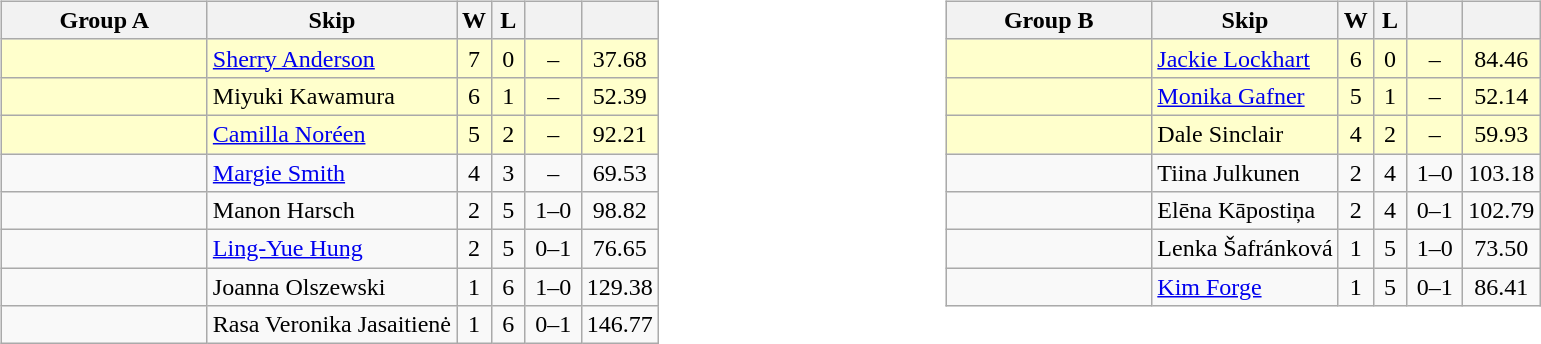<table>
<tr>
<td valign=top width=10%><br><table class="wikitable" style="text-align: center;">
<tr>
<th width=130>Group A</th>
<th>Skip</th>
<th width=15>W</th>
<th width=15>L</th>
<th width=30></th>
<th width=15></th>
</tr>
<tr bgcolor=#ffffcc>
<td style="text-align:left;"></td>
<td style="text-align:left;"><a href='#'>Sherry Anderson</a></td>
<td>7</td>
<td>0</td>
<td>–</td>
<td>37.68</td>
</tr>
<tr bgcolor=#ffffcc>
<td style="text-align:left;"></td>
<td style="text-align:left;">Miyuki Kawamura</td>
<td>6</td>
<td>1</td>
<td>–</td>
<td>52.39</td>
</tr>
<tr bgcolor=#ffffcc>
<td style="text-align:left;"></td>
<td style="text-align:left;"><a href='#'>Camilla Noréen</a></td>
<td>5</td>
<td>2</td>
<td>–</td>
<td>92.21</td>
</tr>
<tr>
<td style="text-align:left;"></td>
<td style="text-align:left;"><a href='#'>Margie Smith</a></td>
<td>4</td>
<td>3</td>
<td>–</td>
<td>69.53</td>
</tr>
<tr>
<td style="text-align:left;"></td>
<td style="text-align:left;">Manon Harsch</td>
<td>2</td>
<td>5</td>
<td>1–0</td>
<td>98.82</td>
</tr>
<tr>
<td style="text-align:left;"></td>
<td style="text-align:left;"><a href='#'>Ling-Yue Hung</a></td>
<td>2</td>
<td>5</td>
<td>0–1</td>
<td>76.65</td>
</tr>
<tr>
<td style="text-align:left;"></td>
<td style="text-align:left;">Joanna Olszewski</td>
<td>1</td>
<td>6</td>
<td>1–0</td>
<td>129.38</td>
</tr>
<tr>
<td style="text-align:left;"></td>
<td style="text-align:left;">Rasa Veronika Jasaitienė</td>
<td>1</td>
<td>6</td>
<td>0–1</td>
<td>146.77</td>
</tr>
</table>
</td>
<td valign=top width=10%><br><table class="wikitable" style="text-align: center;">
<tr>
<th width=130>Group B</th>
<th>Skip</th>
<th width=15>W</th>
<th width=15>L</th>
<th width=30></th>
<th width=15></th>
</tr>
<tr bgcolor=#ffffcc>
<td style="text-align:left;"></td>
<td style="text-align:left;"><a href='#'>Jackie Lockhart</a></td>
<td>6</td>
<td>0</td>
<td>–</td>
<td>84.46</td>
</tr>
<tr bgcolor=#ffffcc>
<td style="text-align:left;"></td>
<td style="text-align:left;"><a href='#'>Monika Gafner</a></td>
<td>5</td>
<td>1</td>
<td>–</td>
<td>52.14</td>
</tr>
<tr bgcolor=#ffffcc>
<td style="text-align:left;"></td>
<td style="text-align:left;">Dale Sinclair</td>
<td>4</td>
<td>2</td>
<td>–</td>
<td>59.93</td>
</tr>
<tr>
<td style="text-align:left;"></td>
<td style="text-align:left;">Tiina Julkunen</td>
<td>2</td>
<td>4</td>
<td>1–0</td>
<td>103.18</td>
</tr>
<tr>
<td style="text-align:left;"></td>
<td style="text-align:left;">Elēna Kāpostiņa</td>
<td>2</td>
<td>4</td>
<td>0–1</td>
<td>102.79</td>
</tr>
<tr>
<td style="text-align:left;"></td>
<td style="text-align:left;">Lenka Šafránková</td>
<td>1</td>
<td>5</td>
<td>1–0</td>
<td>73.50</td>
</tr>
<tr>
<td style="text-align:left;"></td>
<td style="text-align:left;"><a href='#'>Kim Forge</a></td>
<td>1</td>
<td>5</td>
<td>0–1</td>
<td>86.41</td>
</tr>
</table>
</td>
</tr>
</table>
